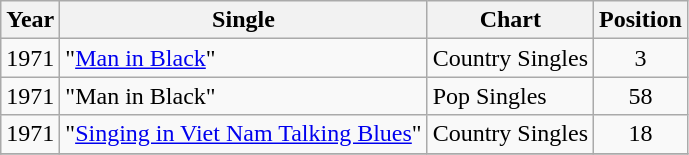<table class="wikitable">
<tr>
<th>Year</th>
<th>Single</th>
<th>Chart</th>
<th>Position</th>
</tr>
<tr>
<td>1971</td>
<td>"<a href='#'>Man in Black</a>"</td>
<td>Country Singles</td>
<td align="center">3</td>
</tr>
<tr>
<td>1971</td>
<td>"Man in Black"</td>
<td>Pop Singles</td>
<td align="center">58</td>
</tr>
<tr>
<td>1971</td>
<td>"<a href='#'>Singing in Viet Nam Talking Blues</a>"</td>
<td>Country Singles</td>
<td align="center">18</td>
</tr>
<tr>
</tr>
</table>
